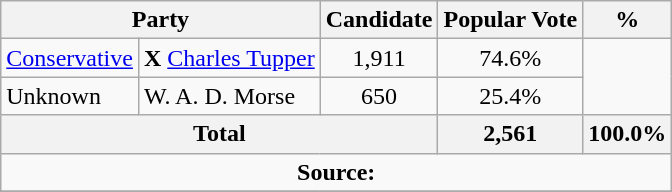<table class="wikitable">
<tr>
<th colspan="2">Party</th>
<th>Candidate</th>
<th>Popular Vote</th>
<th>%</th>
</tr>
<tr>
<td><a href='#'>Conservative</a></td>
<td> <strong>X</strong> <a href='#'>Charles Tupper</a></td>
<td align=center>1,911</td>
<td align=center>74.6%</td>
</tr>
<tr>
<td>Unknown</td>
<td>W. A. D. Morse</td>
<td align=center>650</td>
<td align=center>25.4%</td>
</tr>
<tr>
<th colspan=3 align=center>Total</th>
<th align=right>2,561</th>
<th align=right>100.0%</th>
</tr>
<tr>
<td align="center" colspan=5><strong>Source:</strong> </td>
</tr>
<tr>
</tr>
</table>
